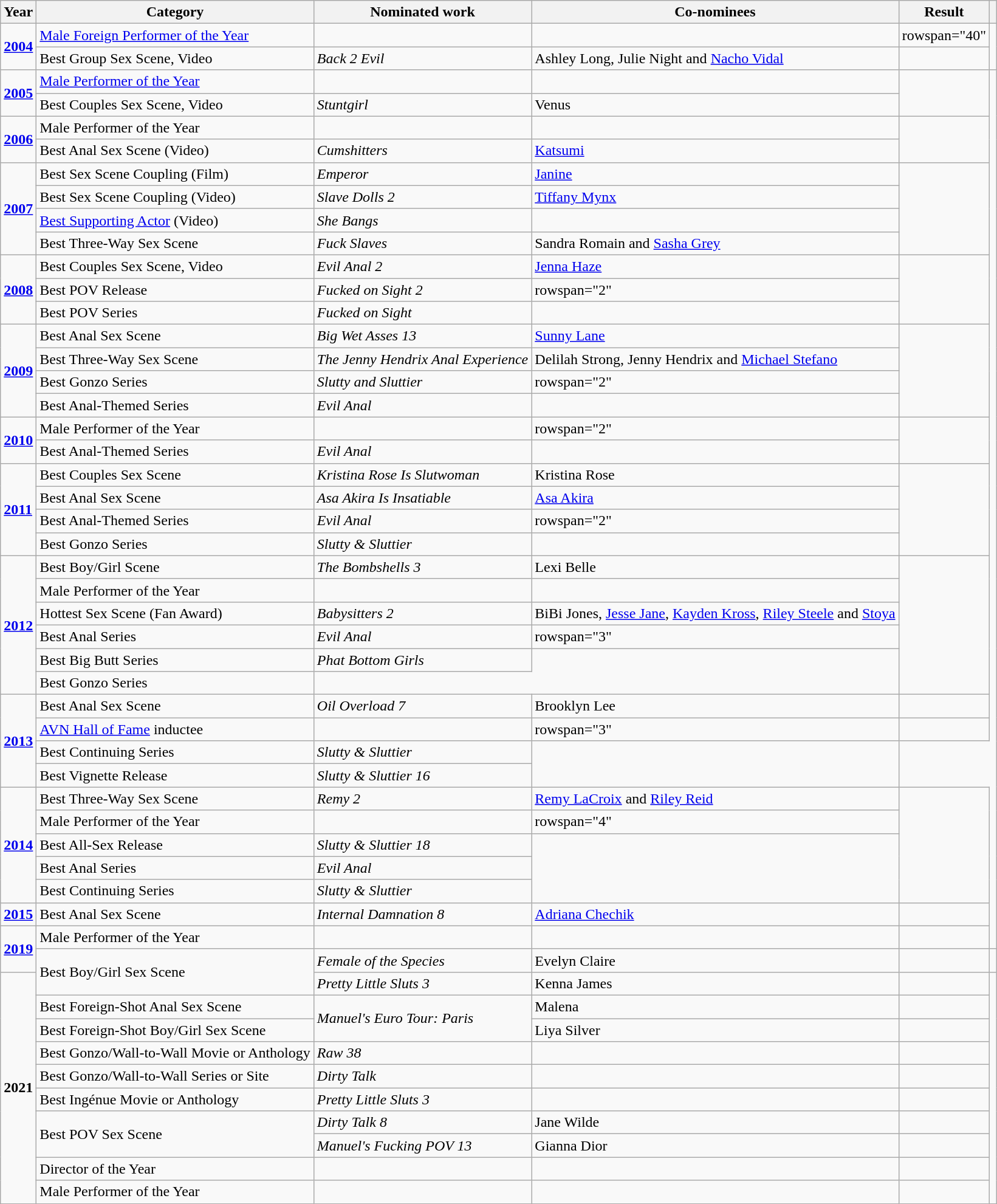<table class="wikitable">
<tr>
<th>Year</th>
<th>Category</th>
<th>Nominated work</th>
<th>Co-nominees</th>
<th>Result</th>
<th></th>
</tr>
<tr>
<td rowspan="2"><strong><a href='#'>2004</a></strong></td>
<td><a href='#'>Male Foreign Performer of the Year</a></td>
<td></td>
<td></td>
<td>rowspan="40" </td>
<td rowspan="2"></td>
</tr>
<tr>
<td>Best Group Sex Scene, Video</td>
<td><em>Back 2 Evil</em></td>
<td>Ashley Long, Julie Night and <a href='#'>Nacho Vidal</a></td>
</tr>
<tr>
<td rowspan="2"><strong><a href='#'>2005</a></strong></td>
<td><a href='#'>Male Performer of the Year</a></td>
<td></td>
<td></td>
<td rowspan="2"></td>
</tr>
<tr>
<td>Best Couples Sex Scene, Video</td>
<td><em>Stuntgirl</em></td>
<td>Venus</td>
</tr>
<tr>
<td rowspan="2"><strong><a href='#'>2006</a></strong></td>
<td>Male Performer of the Year</td>
<td></td>
<td></td>
<td rowspan="2"></td>
</tr>
<tr>
<td>Best Anal Sex Scene (Video)</td>
<td><em>Cumshitters</em></td>
<td><a href='#'>Katsumi</a></td>
</tr>
<tr>
<td rowspan="4"><strong><a href='#'>2007</a></strong></td>
<td>Best Sex Scene Coupling (Film)</td>
<td><em>Emperor</em></td>
<td><a href='#'>Janine</a></td>
<td rowspan="4"></td>
</tr>
<tr>
<td>Best Sex Scene Coupling (Video)</td>
<td><em>Slave Dolls 2</em></td>
<td><a href='#'>Tiffany Mynx</a></td>
</tr>
<tr>
<td><a href='#'>Best Supporting Actor</a> (Video)</td>
<td><em>She Bangs</em></td>
<td></td>
</tr>
<tr>
<td>Best Three-Way Sex Scene</td>
<td><em>Fuck Slaves</em></td>
<td>Sandra Romain and <a href='#'>Sasha Grey</a></td>
</tr>
<tr>
<td rowspan="3"><strong><a href='#'>2008</a></strong></td>
<td>Best Couples Sex Scene, Video</td>
<td><em>Evil Anal 2</em></td>
<td><a href='#'>Jenna Haze</a></td>
<td rowspan="3"></td>
</tr>
<tr>
<td>Best POV Release</td>
<td><em>Fucked on Sight 2</em></td>
<td>rowspan="2" </td>
</tr>
<tr>
<td>Best POV Series</td>
<td><em>Fucked on Sight</em></td>
</tr>
<tr>
<td rowspan="4"><strong><a href='#'>2009</a></strong></td>
<td>Best Anal Sex Scene</td>
<td><em>Big Wet Asses 13</em></td>
<td><a href='#'>Sunny Lane</a></td>
<td rowspan="4"></td>
</tr>
<tr>
<td>Best Three-Way Sex Scene</td>
<td><em>The Jenny Hendrix Anal Experience</em></td>
<td>Delilah Strong, Jenny Hendrix and <a href='#'>Michael Stefano</a></td>
</tr>
<tr>
<td>Best Gonzo Series</td>
<td><em>Slutty and Sluttier</em></td>
<td>rowspan="2" </td>
</tr>
<tr>
<td>Best Anal-Themed Series</td>
<td><em>Evil Anal</em></td>
</tr>
<tr>
<td rowspan="2"><strong><a href='#'>2010</a></strong></td>
<td>Male Performer of the Year</td>
<td></td>
<td>rowspan="2" </td>
<td rowspan="2"></td>
</tr>
<tr>
<td>Best Anal-Themed Series</td>
<td><em>Evil Anal</em></td>
</tr>
<tr>
<td rowspan="4"><strong><a href='#'>2011</a></strong></td>
<td>Best Couples Sex Scene</td>
<td><em>Kristina Rose Is Slutwoman</em></td>
<td>Kristina Rose</td>
<td rowspan="4"></td>
</tr>
<tr>
<td>Best Anal Sex Scene</td>
<td><em>Asa Akira Is Insatiable</em></td>
<td><a href='#'>Asa Akira</a></td>
</tr>
<tr>
<td>Best Anal-Themed Series</td>
<td><em>Evil Anal</em></td>
<td>rowspan="2" </td>
</tr>
<tr>
<td>Best Gonzo Series</td>
<td><em>Slutty & Sluttier</em></td>
</tr>
<tr>
<td rowspan="6"><strong><a href='#'>2012</a></strong></td>
<td>Best Boy/Girl Scene</td>
<td><em>The Bombshells 3</em></td>
<td>Lexi Belle</td>
<td rowspan="6"></td>
</tr>
<tr>
<td>Male Performer of the Year</td>
<td></td>
<td></td>
</tr>
<tr>
<td>Hottest Sex Scene (Fan Award)</td>
<td><em>Babysitters 2</em></td>
<td>BiBi Jones, <a href='#'>Jesse Jane</a>, <a href='#'>Kayden Kross</a>, <a href='#'>Riley Steele</a> and <a href='#'>Stoya</a></td>
</tr>
<tr>
<td>Best Anal Series</td>
<td><em>Evil Anal</em></td>
<td>rowspan="3" </td>
</tr>
<tr>
<td>Best Big Butt Series</td>
<td><em>Phat Bottom Girls</em></td>
</tr>
<tr>
<td>Best Gonzo Series</td>
</tr>
<tr>
<td rowspan="4"><strong><a href='#'>2013</a></strong></td>
<td>Best Anal Sex Scene</td>
<td><em>Oil Overload 7</em></td>
<td>Brooklyn Lee</td>
<td></td>
</tr>
<tr>
<td><a href='#'>AVN Hall of Fame</a> inductee</td>
<td></td>
<td>rowspan="3" </td>
<td></td>
</tr>
<tr>
<td>Best Continuing Series</td>
<td><em>Slutty & Sluttier</em></td>
<td rowspan="2"></td>
</tr>
<tr>
<td>Best Vignette Release</td>
<td><em>Slutty & Sluttier 16</em></td>
</tr>
<tr>
<td rowspan="5"><strong><a href='#'>2014</a></strong></td>
<td>Best Three-Way Sex Scene</td>
<td><em>Remy 2</em></td>
<td><a href='#'>Remy LaCroix</a> and <a href='#'>Riley Reid</a></td>
<td rowspan="5"></td>
</tr>
<tr>
<td>Male Performer of the Year</td>
<td></td>
<td>rowspan="4" </td>
</tr>
<tr>
<td>Best All-Sex Release</td>
<td><em>Slutty & Sluttier 18</em></td>
</tr>
<tr>
<td>Best Anal Series</td>
<td><em>Evil Anal</em></td>
</tr>
<tr>
<td>Best Continuing Series</td>
<td><em>Slutty & Sluttier</em></td>
</tr>
<tr>
<td><strong><a href='#'>2015</a></strong></td>
<td>Best Anal Sex Scene</td>
<td><em>Internal Damnation 8</em></td>
<td><a href='#'>Adriana Chechik</a></td>
<td></td>
</tr>
<tr>
<td rowspan="2"><strong><a href='#'>2019</a> </strong></td>
<td>Male Performer of the Year</td>
<td></td>
<td></td>
<td></td>
</tr>
<tr>
<td rowspan="2">Best Boy/Girl Sex Scene</td>
<td><em>Female of the Species</em></td>
<td>Evelyn Claire</td>
<td></td>
<td></td>
</tr>
<tr>
<td rowspan="10"><strong>2021</strong></td>
<td><em>Pretty Little Sluts 3</em></td>
<td>Kenna James</td>
<td></td>
<td rowspan="10"></td>
</tr>
<tr>
<td>Best Foreign-Shot Anal Sex Scene</td>
<td rowspan="2"><em>Manuel's Euro Tour: Paris</em></td>
<td>Malena</td>
<td></td>
</tr>
<tr>
<td>Best Foreign-Shot Boy/Girl Sex Scene</td>
<td>Liya Silver</td>
<td></td>
</tr>
<tr>
<td>Best Gonzo/Wall-to-Wall Movie or Anthology</td>
<td><em>Raw 38</em></td>
<td></td>
<td></td>
</tr>
<tr>
<td>Best Gonzo/Wall-to-Wall Series or Site</td>
<td><em>Dirty Talk</em></td>
<td></td>
<td></td>
</tr>
<tr>
<td>Best Ingénue Movie or Anthology</td>
<td><em>Pretty Little Sluts 3</em></td>
<td></td>
<td></td>
</tr>
<tr>
<td rowspan="2">Best POV Sex Scene</td>
<td><em>Dirty Talk 8</em></td>
<td>Jane Wilde</td>
<td></td>
</tr>
<tr>
<td><em>Manuel's Fucking POV 13</em></td>
<td>Gianna Dior</td>
<td></td>
</tr>
<tr>
<td>Director of the Year</td>
<td></td>
<td></td>
<td></td>
</tr>
<tr>
<td>Male Performer of the Year</td>
<td></td>
<td></td>
<td></td>
</tr>
</table>
